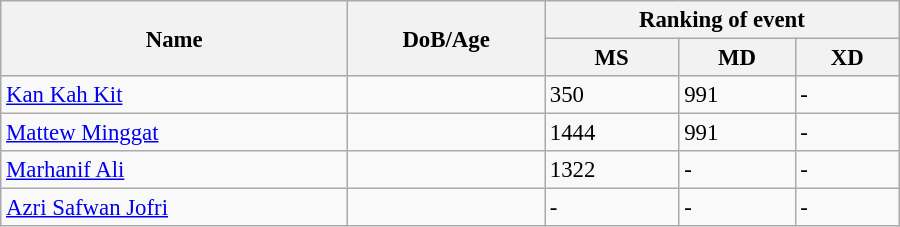<table class="wikitable" style="width:600px; font-size:95%;">
<tr>
<th rowspan="2" align="left">Name</th>
<th rowspan="2" align="left">DoB/Age</th>
<th colspan="3" align="center">Ranking of event</th>
</tr>
<tr>
<th align="center">MS</th>
<th>MD</th>
<th align="center">XD</th>
</tr>
<tr>
<td><a href='#'>Kan Kah Kit</a></td>
<td></td>
<td>350</td>
<td>991</td>
<td>-</td>
</tr>
<tr>
<td><a href='#'>Mattew Minggat</a></td>
<td></td>
<td>1444</td>
<td>991</td>
<td>-</td>
</tr>
<tr>
<td><a href='#'>Marhanif Ali</a></td>
<td></td>
<td>1322</td>
<td>-</td>
<td>-</td>
</tr>
<tr>
<td><a href='#'>Azri Safwan Jofri</a></td>
<td></td>
<td>-</td>
<td>-</td>
<td>-</td>
</tr>
</table>
